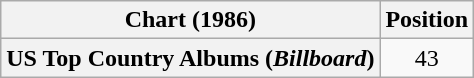<table class="wikitable plainrowheaders" style="text-align:center">
<tr>
<th scope="col">Chart (1986)</th>
<th scope="col">Position</th>
</tr>
<tr>
<th scope="row">US Top Country Albums (<em>Billboard</em>)</th>
<td>43</td>
</tr>
</table>
